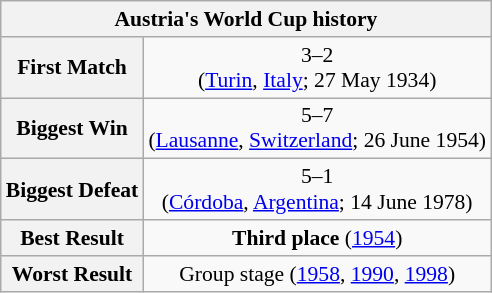<table class="wikitable collapsible collapsed" style="text-align: center;font-size:90%;">
<tr>
<th colspan=2>Austria's World Cup history</th>
</tr>
<tr>
<th>First Match</th>
<td> 3–2 <br>(<a href='#'>Turin</a>, <a href='#'>Italy</a>; 27 May 1934)</td>
</tr>
<tr>
<th>Biggest Win</th>
<td> 5–7 <br>(<a href='#'>Lausanne</a>, <a href='#'>Switzerland</a>; 26 June 1954)</td>
</tr>
<tr>
<th>Biggest Defeat</th>
<td> 5–1 <br>(<a href='#'>Córdoba</a>, <a href='#'>Argentina</a>; 14 June 1978)</td>
</tr>
<tr>
<th>Best Result</th>
<td><strong>Third place</strong> (<a href='#'>1954</a>)</td>
</tr>
<tr>
<th>Worst Result</th>
<td>Group stage (<a href='#'>1958</a>, <a href='#'>1990</a>, <a href='#'>1998</a>)</td>
</tr>
</table>
